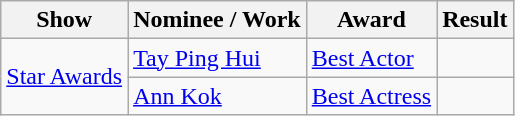<table class="wikitable">
<tr>
<th>Show</th>
<th>Nominee / Work</th>
<th>Award</th>
<th class="unsortable">Result</th>
</tr>
<tr>
<td rowspan="2"><a href='#'>Star Awards</a></td>
<td><a href='#'>Tay Ping Hui</a></td>
<td><a href='#'>Best Actor</a></td>
<td></td>
</tr>
<tr>
<td><a href='#'>Ann Kok</a></td>
<td><a href='#'>Best Actress</a></td>
<td></td>
</tr>
</table>
